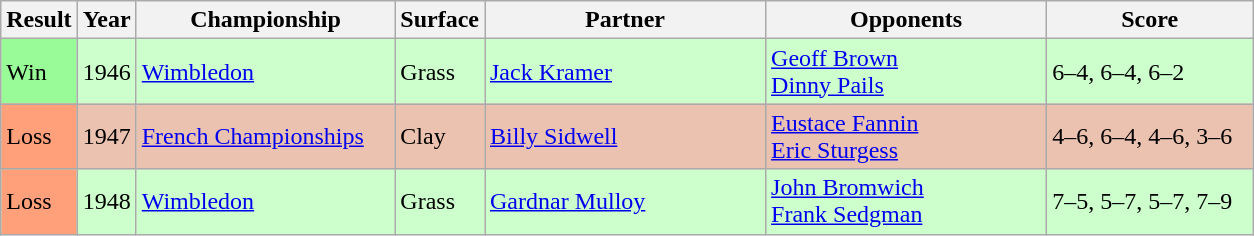<table class="sortable wikitable">
<tr>
<th style="width:40px">Result</th>
<th style="width:30px">Year</th>
<th style="width:165px">Championship</th>
<th style="width:50px">Surface</th>
<th style="width:180px">Partner</th>
<th style="width:180px">Opponents</th>
<th style="width:130px" class="unsortable">Score</th>
</tr>
<tr style="background:#cfc;">
<td style="background:#98fb98;">Win</td>
<td>1946</td>
<td><a href='#'>Wimbledon</a></td>
<td>Grass</td>
<td> <a href='#'>Jack Kramer</a></td>
<td> <a href='#'>Geoff Brown</a> <br>  <a href='#'>Dinny Pails</a></td>
<td>6–4, 6–4, 6–2</td>
</tr>
<tr style="background:#ebc2af;">
<td style="background:#ffa07a;">Loss</td>
<td>1947</td>
<td><a href='#'>French Championships</a></td>
<td>Clay</td>
<td> <a href='#'>Billy Sidwell</a></td>
<td> <a href='#'>Eustace Fannin</a> <br>  <a href='#'>Eric Sturgess</a></td>
<td>4–6, 6–4, 4–6, 3–6</td>
</tr>
<tr style="background:#cfc;">
<td style="background:#ffa07a;">Loss</td>
<td>1948</td>
<td><a href='#'>Wimbledon</a></td>
<td>Grass</td>
<td> <a href='#'>Gardnar Mulloy</a></td>
<td> <a href='#'>John Bromwich</a> <br>  <a href='#'>Frank Sedgman</a></td>
<td>7–5, 5–7, 5–7, 7–9</td>
</tr>
</table>
